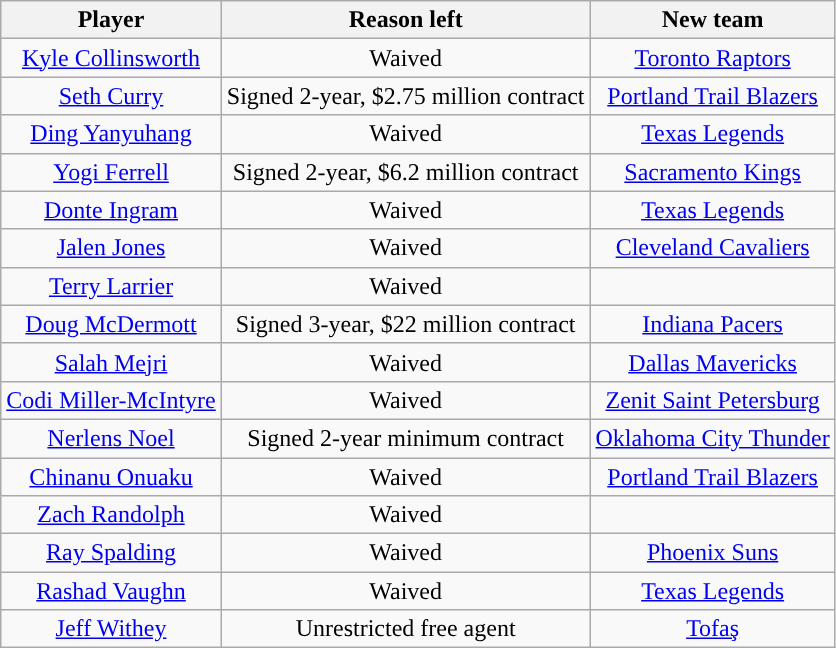<table class="wikitable sortable sortable">
<tr>
<th>Player</th>
<th>Reason left</th>
<th>New team</th>
</tr>
<tr style="text-align: center">
<td><a href='#'>Kyle Collinsworth</a></td>
<td>Waived</td>
<td><a href='#'>Toronto Raptors</a></td>
</tr>
<tr style="text-align: center">
<td><a href='#'>Seth Curry</a></td>
<td>Signed 2-year, $2.75 million contract</td>
<td><a href='#'>Portland Trail Blazers</a></td>
</tr>
<tr style="text-align: center">
<td><a href='#'>Ding Yanyuhang</a></td>
<td>Waived</td>
<td><a href='#'>Texas Legends</a></td>
</tr>
<tr style="text-align: center">
<td><a href='#'>Yogi Ferrell</a></td>
<td>Signed 2-year, $6.2 million contract</td>
<td><a href='#'>Sacramento Kings</a></td>
</tr>
<tr style="text-align: center">
<td><a href='#'>Donte Ingram</a></td>
<td>Waived</td>
<td><a href='#'>Texas Legends</a></td>
</tr>
<tr style="text-align: center">
<td><a href='#'>Jalen Jones</a></td>
<td>Waived</td>
<td><a href='#'>Cleveland Cavaliers</a></td>
</tr>
<tr style="text-align: center">
<td><a href='#'>Terry Larrier</a></td>
<td>Waived</td>
<td></td>
</tr>
<tr style="text-align: center">
<td><a href='#'>Doug McDermott</a></td>
<td>Signed 3-year, $22 million contract</td>
<td><a href='#'>Indiana Pacers</a></td>
</tr>
<tr style="text-align: center">
<td><a href='#'>Salah Mejri</a></td>
<td>Waived</td>
<td><a href='#'>Dallas Mavericks</a></td>
</tr>
<tr style="text-align: center">
<td><a href='#'>Codi Miller-McIntyre</a></td>
<td>Waived</td>
<td> <a href='#'>Zenit Saint Petersburg</a></td>
</tr>
<tr style="text-align: center">
<td><a href='#'>Nerlens Noel</a></td>
<td>Signed 2-year minimum contract</td>
<td><a href='#'>Oklahoma City Thunder</a></td>
</tr>
<tr style="text-align: center">
<td><a href='#'>Chinanu Onuaku</a></td>
<td>Waived</td>
<td><a href='#'>Portland Trail Blazers</a></td>
</tr>
<tr style="text-align: center">
<td><a href='#'>Zach Randolph</a></td>
<td>Waived</td>
<td></td>
</tr>
<tr style="text-align: center">
<td><a href='#'>Ray Spalding</a></td>
<td>Waived</td>
<td><a href='#'>Phoenix Suns</a></td>
</tr>
<tr style="text-align: center">
<td><a href='#'>Rashad Vaughn</a></td>
<td>Waived</td>
<td><a href='#'>Texas Legends</a></td>
</tr>
<tr style="text-align: center">
<td><a href='#'>Jeff Withey</a></td>
<td>Unrestricted free agent</td>
<td> <a href='#'>Tofaş</a></td>
</tr>
</table>
